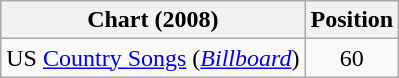<table class="wikitable sortable">
<tr>
<th scope="col">Chart (2008)</th>
<th scope="col">Position</th>
</tr>
<tr>
<td>US <a href='#'>Country Songs</a> (<em><a href='#'>Billboard</a></em>)</td>
<td align="center">60</td>
</tr>
</table>
